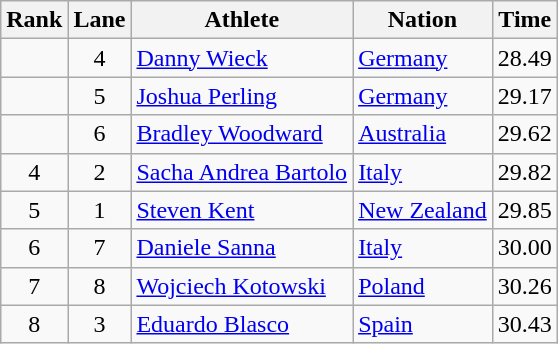<table class="wikitable sortable" style="text-align:center">
<tr>
<th>Rank</th>
<th>Lane</th>
<th>Athlete</th>
<th>Nation</th>
<th>Time</th>
</tr>
<tr>
<td></td>
<td>4</td>
<td align=left><a href='#'>Danny Wieck</a></td>
<td align=left> <a href='#'>Germany</a></td>
<td>28.49</td>
</tr>
<tr>
<td></td>
<td>5</td>
<td align=left><a href='#'>Joshua Perling</a></td>
<td align=left> <a href='#'>Germany</a></td>
<td>29.17</td>
</tr>
<tr>
<td></td>
<td>6</td>
<td align=left><a href='#'>Bradley Woodward</a></td>
<td align=left> <a href='#'>Australia</a></td>
<td>29.62</td>
</tr>
<tr>
<td>4</td>
<td>2</td>
<td align=left><a href='#'>Sacha Andrea Bartolo</a></td>
<td align=left> <a href='#'>Italy</a></td>
<td>29.82</td>
</tr>
<tr>
<td>5</td>
<td>1</td>
<td align=left><a href='#'>Steven Kent</a></td>
<td align=left> <a href='#'>New Zealand</a></td>
<td>29.85</td>
</tr>
<tr>
<td>6</td>
<td>7</td>
<td align=left><a href='#'>Daniele Sanna</a></td>
<td align=left> <a href='#'>Italy</a></td>
<td>30.00</td>
</tr>
<tr>
<td>7</td>
<td>8</td>
<td align=left><a href='#'>Wojciech Kotowski</a></td>
<td align=left> <a href='#'>Poland</a></td>
<td>30.26</td>
</tr>
<tr>
<td>8</td>
<td>3</td>
<td align=left><a href='#'>Eduardo Blasco</a></td>
<td align=left> <a href='#'>Spain</a></td>
<td>30.43</td>
</tr>
</table>
